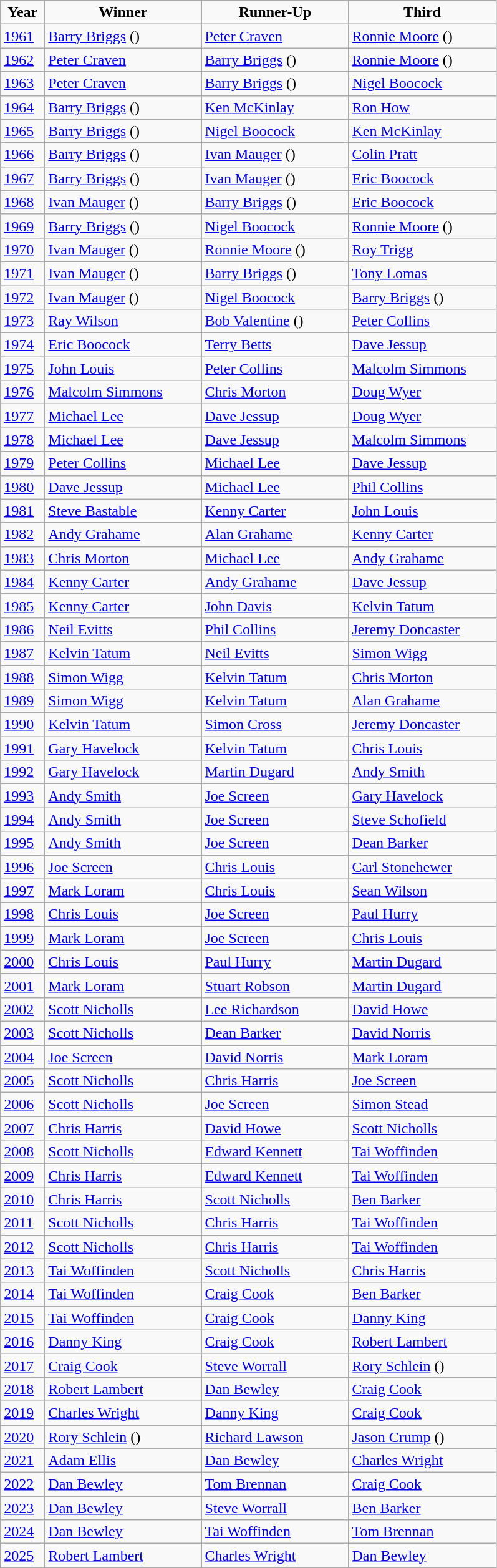<table class="wikitable">
<tr align=center>
<td width=40px  ><strong>Year</strong></td>
<td width=160px ><strong>Winner</strong></td>
<td width=150px ><strong>Runner-Up</strong></td>
<td width=150px ><strong>Third</strong></td>
</tr>
<tr align=left>
<td><a href='#'>1961</a></td>
<td><a href='#'>Barry Briggs</a> ()</td>
<td><a href='#'>Peter Craven</a></td>
<td><a href='#'>Ronnie Moore</a> ()</td>
</tr>
<tr align=left>
<td><a href='#'>1962</a></td>
<td><a href='#'>Peter Craven</a></td>
<td><a href='#'>Barry Briggs</a> ()</td>
<td><a href='#'>Ronnie Moore</a> ()</td>
</tr>
<tr align=left>
<td><a href='#'>1963</a></td>
<td><a href='#'>Peter Craven</a></td>
<td><a href='#'>Barry Briggs</a> ()</td>
<td><a href='#'>Nigel Boocock</a></td>
</tr>
<tr align=left>
<td><a href='#'>1964</a></td>
<td><a href='#'>Barry Briggs</a> ()</td>
<td><a href='#'>Ken McKinlay</a></td>
<td><a href='#'>Ron How</a></td>
</tr>
<tr align=left>
<td><a href='#'>1965</a></td>
<td><a href='#'>Barry Briggs</a> ()</td>
<td><a href='#'>Nigel Boocock</a></td>
<td><a href='#'>Ken McKinlay</a></td>
</tr>
<tr align=left>
<td><a href='#'>1966</a></td>
<td><a href='#'>Barry Briggs</a> ()</td>
<td><a href='#'>Ivan Mauger</a> ()</td>
<td><a href='#'>Colin Pratt</a></td>
</tr>
<tr align=left>
<td><a href='#'>1967</a></td>
<td><a href='#'>Barry Briggs</a> ()</td>
<td><a href='#'>Ivan Mauger</a> ()</td>
<td><a href='#'>Eric Boocock</a></td>
</tr>
<tr align=left>
<td><a href='#'>1968</a></td>
<td><a href='#'>Ivan Mauger</a> ()</td>
<td><a href='#'>Barry Briggs</a> ()</td>
<td><a href='#'>Eric Boocock</a></td>
</tr>
<tr align=left>
<td><a href='#'>1969</a></td>
<td><a href='#'>Barry Briggs</a> ()</td>
<td><a href='#'>Nigel Boocock</a></td>
<td><a href='#'>Ronnie Moore</a> ()</td>
</tr>
<tr align=left>
<td><a href='#'>1970</a></td>
<td><a href='#'>Ivan Mauger</a> ()</td>
<td><a href='#'>Ronnie Moore</a> ()</td>
<td><a href='#'>Roy Trigg</a></td>
</tr>
<tr align=left>
<td><a href='#'>1971</a></td>
<td><a href='#'>Ivan Mauger</a> ()</td>
<td><a href='#'>Barry Briggs</a> ()</td>
<td><a href='#'>Tony Lomas</a></td>
</tr>
<tr align=left>
<td><a href='#'>1972</a></td>
<td><a href='#'>Ivan Mauger</a> ()</td>
<td><a href='#'>Nigel Boocock</a></td>
<td><a href='#'>Barry Briggs</a> ()</td>
</tr>
<tr align=left>
<td><a href='#'>1973</a></td>
<td><a href='#'>Ray Wilson</a></td>
<td><a href='#'>Bob Valentine</a> ()</td>
<td><a href='#'>Peter Collins</a></td>
</tr>
<tr align=left>
<td><a href='#'>1974</a></td>
<td><a href='#'>Eric Boocock</a></td>
<td><a href='#'>Terry Betts</a></td>
<td><a href='#'>Dave Jessup</a></td>
</tr>
<tr align=left>
<td><a href='#'>1975</a></td>
<td><a href='#'>John Louis</a></td>
<td><a href='#'>Peter Collins</a></td>
<td><a href='#'>Malcolm Simmons</a></td>
</tr>
<tr align=left>
<td><a href='#'>1976</a></td>
<td><a href='#'>Malcolm Simmons</a></td>
<td><a href='#'>Chris Morton</a></td>
<td><a href='#'>Doug Wyer</a></td>
</tr>
<tr align=left>
<td><a href='#'>1977</a></td>
<td><a href='#'>Michael Lee</a></td>
<td><a href='#'>Dave Jessup</a></td>
<td><a href='#'>Doug Wyer</a></td>
</tr>
<tr align=left>
<td><a href='#'>1978</a></td>
<td><a href='#'>Michael Lee</a></td>
<td><a href='#'>Dave Jessup</a></td>
<td><a href='#'>Malcolm Simmons</a></td>
</tr>
<tr align=left>
<td><a href='#'>1979</a></td>
<td><a href='#'>Peter Collins</a></td>
<td><a href='#'>Michael Lee</a></td>
<td><a href='#'>Dave Jessup</a></td>
</tr>
<tr align=left>
<td><a href='#'>1980</a></td>
<td><a href='#'>Dave Jessup</a></td>
<td><a href='#'>Michael Lee</a></td>
<td><a href='#'>Phil Collins</a></td>
</tr>
<tr align=left>
<td><a href='#'>1981</a></td>
<td><a href='#'>Steve Bastable</a></td>
<td><a href='#'>Kenny Carter</a></td>
<td><a href='#'>John Louis</a></td>
</tr>
<tr align=left>
<td><a href='#'>1982</a></td>
<td><a href='#'>Andy Grahame</a></td>
<td><a href='#'>Alan Grahame</a></td>
<td><a href='#'>Kenny Carter</a></td>
</tr>
<tr align=left>
<td><a href='#'>1983</a></td>
<td><a href='#'>Chris Morton</a></td>
<td><a href='#'>Michael Lee</a></td>
<td><a href='#'>Andy Grahame</a></td>
</tr>
<tr align=left>
<td><a href='#'>1984</a></td>
<td><a href='#'>Kenny Carter</a></td>
<td><a href='#'>Andy Grahame</a></td>
<td><a href='#'>Dave Jessup</a></td>
</tr>
<tr align=left>
<td><a href='#'>1985</a></td>
<td><a href='#'>Kenny Carter</a></td>
<td><a href='#'>John Davis</a></td>
<td><a href='#'>Kelvin Tatum</a></td>
</tr>
<tr align=left>
<td><a href='#'>1986</a></td>
<td><a href='#'>Neil Evitts</a></td>
<td><a href='#'>Phil Collins</a></td>
<td><a href='#'>Jeremy Doncaster</a></td>
</tr>
<tr align=left>
<td><a href='#'>1987</a></td>
<td><a href='#'>Kelvin Tatum</a></td>
<td><a href='#'>Neil Evitts</a></td>
<td><a href='#'>Simon Wigg</a></td>
</tr>
<tr align=left>
<td><a href='#'>1988</a></td>
<td><a href='#'>Simon Wigg</a></td>
<td><a href='#'>Kelvin Tatum</a></td>
<td><a href='#'>Chris Morton</a></td>
</tr>
<tr align=left>
<td><a href='#'>1989</a></td>
<td><a href='#'>Simon Wigg</a></td>
<td><a href='#'>Kelvin Tatum</a></td>
<td><a href='#'>Alan Grahame</a></td>
</tr>
<tr align=left>
<td><a href='#'>1990</a></td>
<td><a href='#'>Kelvin Tatum</a></td>
<td><a href='#'>Simon Cross</a></td>
<td><a href='#'>Jeremy Doncaster</a></td>
</tr>
<tr align=left>
<td><a href='#'>1991</a></td>
<td><a href='#'>Gary Havelock</a></td>
<td><a href='#'>Kelvin Tatum</a></td>
<td><a href='#'>Chris Louis</a></td>
</tr>
<tr align=left>
<td><a href='#'>1992</a></td>
<td><a href='#'>Gary Havelock</a></td>
<td><a href='#'>Martin Dugard</a></td>
<td><a href='#'>Andy Smith</a></td>
</tr>
<tr align=left>
<td><a href='#'>1993</a></td>
<td><a href='#'>Andy Smith</a></td>
<td><a href='#'>Joe Screen</a></td>
<td><a href='#'>Gary Havelock</a></td>
</tr>
<tr align=left>
<td><a href='#'>1994</a></td>
<td><a href='#'>Andy Smith</a></td>
<td><a href='#'>Joe Screen</a></td>
<td><a href='#'>Steve Schofield</a></td>
</tr>
<tr align=left>
<td><a href='#'>1995</a></td>
<td><a href='#'>Andy Smith</a></td>
<td><a href='#'>Joe Screen</a></td>
<td><a href='#'>Dean Barker</a></td>
</tr>
<tr align=left>
<td><a href='#'>1996</a></td>
<td><a href='#'>Joe Screen</a></td>
<td><a href='#'>Chris Louis</a></td>
<td><a href='#'>Carl Stonehewer</a></td>
</tr>
<tr align=left>
<td><a href='#'>1997</a></td>
<td><a href='#'>Mark Loram</a></td>
<td><a href='#'>Chris Louis</a></td>
<td><a href='#'>Sean Wilson</a></td>
</tr>
<tr align=left>
<td><a href='#'>1998</a></td>
<td><a href='#'>Chris Louis</a></td>
<td><a href='#'>Joe Screen</a></td>
<td><a href='#'>Paul Hurry</a></td>
</tr>
<tr align=left>
<td><a href='#'>1999</a></td>
<td><a href='#'>Mark Loram</a></td>
<td><a href='#'>Joe Screen</a></td>
<td><a href='#'>Chris Louis</a></td>
</tr>
<tr align=left>
<td><a href='#'>2000</a></td>
<td><a href='#'>Chris Louis</a></td>
<td><a href='#'>Paul Hurry</a></td>
<td><a href='#'>Martin Dugard</a></td>
</tr>
<tr align=left>
<td><a href='#'>2001</a></td>
<td><a href='#'>Mark Loram</a></td>
<td><a href='#'>Stuart Robson</a></td>
<td><a href='#'>Martin Dugard</a></td>
</tr>
<tr align=left>
<td><a href='#'>2002</a></td>
<td><a href='#'>Scott Nicholls</a></td>
<td><a href='#'>Lee Richardson</a></td>
<td><a href='#'>David Howe</a></td>
</tr>
<tr align=left>
<td><a href='#'>2003</a></td>
<td><a href='#'>Scott Nicholls</a></td>
<td><a href='#'>Dean Barker</a></td>
<td><a href='#'>David Norris</a></td>
</tr>
<tr align=left>
<td><a href='#'>2004</a></td>
<td><a href='#'>Joe Screen</a></td>
<td><a href='#'>David Norris</a></td>
<td><a href='#'>Mark Loram</a></td>
</tr>
<tr align=left>
<td><a href='#'>2005</a></td>
<td><a href='#'>Scott Nicholls</a></td>
<td><a href='#'>Chris Harris</a></td>
<td><a href='#'>Joe Screen</a></td>
</tr>
<tr align=left>
<td><a href='#'>2006</a></td>
<td><a href='#'>Scott Nicholls</a></td>
<td><a href='#'>Joe Screen</a></td>
<td><a href='#'>Simon Stead</a></td>
</tr>
<tr align=left>
<td><a href='#'>2007</a></td>
<td><a href='#'>Chris Harris</a></td>
<td><a href='#'>David Howe</a></td>
<td><a href='#'>Scott Nicholls</a></td>
</tr>
<tr align=left>
<td><a href='#'>2008</a></td>
<td><a href='#'>Scott Nicholls</a></td>
<td><a href='#'>Edward Kennett</a></td>
<td><a href='#'>Tai Woffinden</a></td>
</tr>
<tr align=left>
<td><a href='#'>2009</a></td>
<td><a href='#'>Chris Harris</a></td>
<td><a href='#'>Edward Kennett</a></td>
<td><a href='#'>Tai Woffinden</a></td>
</tr>
<tr align=left>
<td><a href='#'>2010</a></td>
<td><a href='#'>Chris Harris</a></td>
<td><a href='#'>Scott Nicholls</a></td>
<td><a href='#'>Ben Barker</a></td>
</tr>
<tr align=left>
<td><a href='#'>2011</a></td>
<td><a href='#'>Scott Nicholls</a></td>
<td><a href='#'>Chris Harris</a></td>
<td><a href='#'>Tai Woffinden</a></td>
</tr>
<tr align=left>
<td><a href='#'>2012</a></td>
<td><a href='#'>Scott Nicholls</a></td>
<td><a href='#'>Chris Harris</a></td>
<td><a href='#'>Tai Woffinden</a></td>
</tr>
<tr align=left>
<td><a href='#'>2013</a></td>
<td><a href='#'>Tai Woffinden</a></td>
<td><a href='#'>Scott Nicholls</a></td>
<td><a href='#'>Chris Harris</a></td>
</tr>
<tr align=left>
<td><a href='#'>2014</a></td>
<td><a href='#'>Tai Woffinden</a></td>
<td><a href='#'>Craig Cook</a></td>
<td><a href='#'>Ben Barker</a></td>
</tr>
<tr align=left>
<td><a href='#'>2015</a></td>
<td><a href='#'>Tai Woffinden</a></td>
<td><a href='#'>Craig Cook</a></td>
<td><a href='#'>Danny King</a></td>
</tr>
<tr align=left>
<td><a href='#'>2016</a></td>
<td><a href='#'>Danny King</a></td>
<td><a href='#'>Craig Cook</a></td>
<td><a href='#'>Robert Lambert</a></td>
</tr>
<tr align=left>
<td><a href='#'>2017</a></td>
<td><a href='#'>Craig Cook</a></td>
<td><a href='#'>Steve Worrall</a></td>
<td><a href='#'>Rory Schlein</a> ()</td>
</tr>
<tr align=left>
<td><a href='#'>2018</a></td>
<td><a href='#'>Robert Lambert</a></td>
<td><a href='#'>Dan Bewley</a></td>
<td><a href='#'>Craig Cook</a></td>
</tr>
<tr align=left>
<td><a href='#'>2019</a></td>
<td><a href='#'>Charles Wright</a></td>
<td><a href='#'>Danny King</a></td>
<td><a href='#'>Craig Cook</a></td>
</tr>
<tr align=left>
<td><a href='#'>2020</a></td>
<td><a href='#'>Rory Schlein</a> ()</td>
<td><a href='#'>Richard Lawson</a></td>
<td><a href='#'>Jason Crump</a> ()</td>
</tr>
<tr align=left>
<td><a href='#'>2021</a></td>
<td><a href='#'>Adam Ellis</a></td>
<td><a href='#'>Dan Bewley</a></td>
<td><a href='#'>Charles Wright</a></td>
</tr>
<tr align=left>
<td><a href='#'>2022</a></td>
<td><a href='#'>Dan Bewley</a></td>
<td><a href='#'>Tom Brennan</a></td>
<td><a href='#'>Craig Cook</a></td>
</tr>
<tr align=left>
<td><a href='#'>2023</a></td>
<td><a href='#'>Dan Bewley</a></td>
<td><a href='#'>Steve Worrall</a></td>
<td><a href='#'>Ben Barker</a></td>
</tr>
<tr align=left>
<td><a href='#'>2024</a></td>
<td><a href='#'>Dan Bewley</a></td>
<td><a href='#'>Tai Woffinden</a></td>
<td><a href='#'>Tom Brennan</a></td>
</tr>
<tr align=left>
<td><a href='#'>2025</a></td>
<td><a href='#'>Robert Lambert</a></td>
<td><a href='#'>Charles Wright</a></td>
<td><a href='#'>Dan Bewley</a></td>
</tr>
</table>
